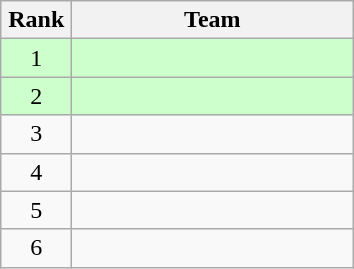<table class="wikitable" style="text-align: center;">
<tr>
<th width=40>Rank</th>
<th width=180>Team</th>
</tr>
<tr bgcolor=#ccffcc>
<td>1</td>
<td align=left></td>
</tr>
<tr bgcolor=#ccffcc>
<td>2</td>
<td align=left></td>
</tr>
<tr>
<td>3</td>
<td align=left></td>
</tr>
<tr>
<td>4</td>
<td align=left></td>
</tr>
<tr>
<td>5</td>
<td align=left></td>
</tr>
<tr>
<td>6</td>
<td align=left></td>
</tr>
</table>
